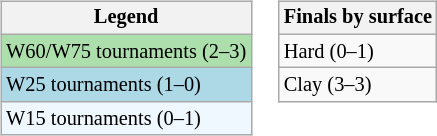<table>
<tr valign=top>
<td><br><table class=wikitable style=font-size:85%;>
<tr>
<th>Legend</th>
</tr>
<tr style="background:#addfad;">
<td>W60/W75 tournaments (2–3)</td>
</tr>
<tr style="background:lightblue;">
<td>W25 tournaments (1–0)</td>
</tr>
<tr style="background:#f0f8ff;">
<td>W15 tournaments (0–1)</td>
</tr>
</table>
</td>
<td><br><table class="wikitable" style="font-size:85%">
<tr>
<th>Finals by surface</th>
</tr>
<tr>
<td>Hard (0–1)</td>
</tr>
<tr>
<td>Clay (3–3)</td>
</tr>
</table>
</td>
</tr>
</table>
